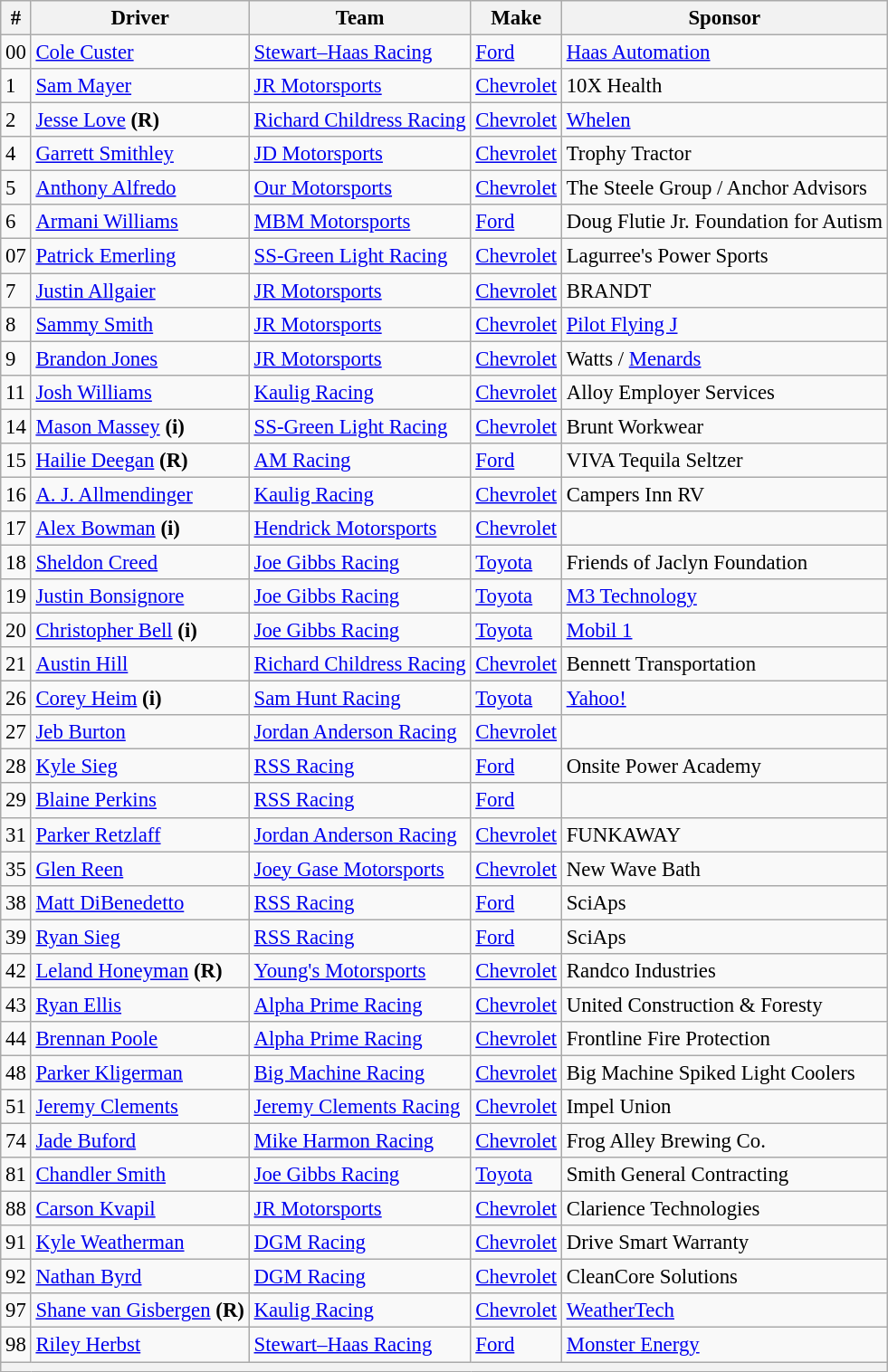<table class="wikitable" style="font-size: 95%;">
<tr>
<th>#</th>
<th>Driver</th>
<th>Team</th>
<th>Make</th>
<th>Sponsor</th>
</tr>
<tr>
<td>00</td>
<td><a href='#'>Cole Custer</a></td>
<td><a href='#'>Stewart–Haas Racing</a></td>
<td><a href='#'>Ford</a></td>
<td><a href='#'>Haas Automation</a></td>
</tr>
<tr>
<td>1</td>
<td><a href='#'>Sam Mayer</a></td>
<td><a href='#'>JR Motorsports</a></td>
<td><a href='#'>Chevrolet</a></td>
<td>10X Health</td>
</tr>
<tr>
<td>2</td>
<td><a href='#'>Jesse Love</a> <strong>(R)</strong></td>
<td nowrap><a href='#'>Richard Childress Racing</a></td>
<td><a href='#'>Chevrolet</a></td>
<td><a href='#'>Whelen</a></td>
</tr>
<tr>
<td>4</td>
<td><a href='#'>Garrett Smithley</a></td>
<td><a href='#'>JD Motorsports</a></td>
<td><a href='#'>Chevrolet</a></td>
<td>Trophy Tractor</td>
</tr>
<tr>
<td>5</td>
<td><a href='#'>Anthony Alfredo</a></td>
<td><a href='#'>Our Motorsports</a></td>
<td><a href='#'>Chevrolet</a></td>
<td>The Steele Group / Anchor Advisors</td>
</tr>
<tr>
<td>6</td>
<td><a href='#'>Armani Williams</a></td>
<td><a href='#'>MBM Motorsports</a></td>
<td><a href='#'>Ford</a></td>
<td nowrap>Doug Flutie Jr. Foundation for Autism</td>
</tr>
<tr>
<td>07</td>
<td><a href='#'>Patrick Emerling</a></td>
<td><a href='#'>SS-Green Light Racing</a></td>
<td><a href='#'>Chevrolet</a></td>
<td>Lagurree's Power Sports</td>
</tr>
<tr>
<td>7</td>
<td><a href='#'>Justin Allgaier</a></td>
<td><a href='#'>JR Motorsports</a></td>
<td><a href='#'>Chevrolet</a></td>
<td>BRANDT</td>
</tr>
<tr>
<td>8</td>
<td><a href='#'>Sammy Smith</a></td>
<td><a href='#'>JR Motorsports</a></td>
<td><a href='#'>Chevrolet</a></td>
<td><a href='#'>Pilot Flying J</a></td>
</tr>
<tr>
<td>9</td>
<td><a href='#'>Brandon Jones</a></td>
<td><a href='#'>JR Motorsports</a></td>
<td><a href='#'>Chevrolet</a></td>
<td>Watts / <a href='#'>Menards</a></td>
</tr>
<tr>
<td>11</td>
<td><a href='#'>Josh Williams</a></td>
<td><a href='#'>Kaulig Racing</a></td>
<td><a href='#'>Chevrolet</a></td>
<td>Alloy Employer Services</td>
</tr>
<tr>
<td>14</td>
<td><a href='#'>Mason Massey</a> <strong>(i)</strong></td>
<td><a href='#'>SS-Green Light Racing</a></td>
<td><a href='#'>Chevrolet</a></td>
<td>Brunt Workwear</td>
</tr>
<tr>
<td>15</td>
<td><a href='#'>Hailie Deegan</a> <strong>(R)</strong></td>
<td><a href='#'>AM Racing</a></td>
<td><a href='#'>Ford</a></td>
<td>VIVA Tequila Seltzer</td>
</tr>
<tr>
<td>16</td>
<td><a href='#'>A. J. Allmendinger</a></td>
<td><a href='#'>Kaulig Racing</a></td>
<td><a href='#'>Chevrolet</a></td>
<td>Campers Inn RV</td>
</tr>
<tr>
<td>17</td>
<td><a href='#'>Alex Bowman</a> <strong>(i)</strong></td>
<td><a href='#'>Hendrick Motorsports</a></td>
<td><a href='#'>Chevrolet</a></td>
<td></td>
</tr>
<tr>
<td>18</td>
<td><a href='#'>Sheldon Creed</a></td>
<td><a href='#'>Joe Gibbs Racing</a></td>
<td><a href='#'>Toyota</a></td>
<td>Friends of Jaclyn Foundation</td>
</tr>
<tr>
<td>19</td>
<td><a href='#'>Justin Bonsignore</a></td>
<td><a href='#'>Joe Gibbs Racing</a></td>
<td><a href='#'>Toyota</a></td>
<td><a href='#'>M3 Technology</a></td>
</tr>
<tr>
<td>20</td>
<td><a href='#'>Christopher Bell</a> <strong>(i)</strong></td>
<td><a href='#'>Joe Gibbs Racing</a></td>
<td><a href='#'>Toyota</a></td>
<td><a href='#'>Mobil 1</a></td>
</tr>
<tr>
<td>21</td>
<td><a href='#'>Austin Hill</a></td>
<td><a href='#'>Richard Childress Racing</a></td>
<td><a href='#'>Chevrolet</a></td>
<td>Bennett Transportation</td>
</tr>
<tr>
<td>26</td>
<td><a href='#'>Corey Heim</a> <strong>(i)</strong></td>
<td><a href='#'>Sam Hunt Racing</a></td>
<td><a href='#'>Toyota</a></td>
<td><a href='#'>Yahoo!</a></td>
</tr>
<tr>
<td>27</td>
<td><a href='#'>Jeb Burton</a></td>
<td><a href='#'>Jordan Anderson Racing</a></td>
<td><a href='#'>Chevrolet</a></td>
<td></td>
</tr>
<tr>
<td>28</td>
<td><a href='#'>Kyle Sieg</a></td>
<td><a href='#'>RSS Racing</a></td>
<td><a href='#'>Ford</a></td>
<td>Onsite Power Academy</td>
</tr>
<tr>
<td>29</td>
<td><a href='#'>Blaine Perkins</a></td>
<td><a href='#'>RSS Racing</a></td>
<td><a href='#'>Ford</a></td>
<td></td>
</tr>
<tr>
<td>31</td>
<td><a href='#'>Parker Retzlaff</a></td>
<td><a href='#'>Jordan Anderson Racing</a></td>
<td><a href='#'>Chevrolet</a></td>
<td>FUNKAWAY</td>
</tr>
<tr>
<td>35</td>
<td><a href='#'>Glen Reen</a></td>
<td><a href='#'>Joey Gase Motorsports</a></td>
<td><a href='#'>Chevrolet</a></td>
<td>New Wave Bath</td>
</tr>
<tr>
<td>38</td>
<td><a href='#'>Matt DiBenedetto</a></td>
<td><a href='#'>RSS Racing</a></td>
<td><a href='#'>Ford</a></td>
<td>SciAps</td>
</tr>
<tr>
<td>39</td>
<td><a href='#'>Ryan Sieg</a></td>
<td><a href='#'>RSS Racing</a></td>
<td><a href='#'>Ford</a></td>
<td>SciAps</td>
</tr>
<tr>
<td>42</td>
<td><a href='#'>Leland Honeyman</a> <strong>(R)</strong></td>
<td><a href='#'>Young's Motorsports</a></td>
<td><a href='#'>Chevrolet</a></td>
<td>Randco Industries</td>
</tr>
<tr>
<td>43</td>
<td><a href='#'>Ryan Ellis</a></td>
<td><a href='#'>Alpha Prime Racing</a></td>
<td><a href='#'>Chevrolet</a></td>
<td>United Construction & Foresty</td>
</tr>
<tr>
<td>44</td>
<td><a href='#'>Brennan Poole</a></td>
<td><a href='#'>Alpha Prime Racing</a></td>
<td><a href='#'>Chevrolet</a></td>
<td>Frontline Fire Protection</td>
</tr>
<tr>
<td>48</td>
<td><a href='#'>Parker Kligerman</a></td>
<td><a href='#'>Big Machine Racing</a></td>
<td><a href='#'>Chevrolet</a></td>
<td nowrap>Big Machine Spiked Light Coolers</td>
</tr>
<tr>
<td>51</td>
<td><a href='#'>Jeremy Clements</a></td>
<td nowrap><a href='#'>Jeremy Clements Racing</a></td>
<td><a href='#'>Chevrolet</a></td>
<td>Impel Union</td>
</tr>
<tr>
<td>74</td>
<td><a href='#'>Jade Buford</a></td>
<td><a href='#'>Mike Harmon Racing</a></td>
<td><a href='#'>Chevrolet</a></td>
<td>Frog Alley Brewing Co.</td>
</tr>
<tr>
<td>81</td>
<td><a href='#'>Chandler Smith</a></td>
<td><a href='#'>Joe Gibbs Racing</a></td>
<td><a href='#'>Toyota</a></td>
<td>Smith General Contracting</td>
</tr>
<tr>
<td>88</td>
<td><a href='#'>Carson Kvapil</a></td>
<td><a href='#'>JR Motorsports</a></td>
<td><a href='#'>Chevrolet</a></td>
<td>Clarience Technologies</td>
</tr>
<tr>
<td>91</td>
<td><a href='#'>Kyle Weatherman</a></td>
<td><a href='#'>DGM Racing</a></td>
<td><a href='#'>Chevrolet</a></td>
<td>Drive Smart Warranty</td>
</tr>
<tr>
<td>92</td>
<td><a href='#'>Nathan Byrd</a></td>
<td><a href='#'>DGM Racing</a></td>
<td><a href='#'>Chevrolet</a></td>
<td>CleanCore Solutions</td>
</tr>
<tr>
<td>97</td>
<td nowrap><a href='#'>Shane van Gisbergen</a> <strong>(R)</strong></td>
<td><a href='#'>Kaulig Racing</a></td>
<td><a href='#'>Chevrolet</a></td>
<td><a href='#'>WeatherTech</a></td>
</tr>
<tr>
<td>98</td>
<td><a href='#'>Riley Herbst</a></td>
<td><a href='#'>Stewart–Haas Racing</a></td>
<td><a href='#'>Ford</a></td>
<td><a href='#'>Monster Energy</a></td>
</tr>
<tr>
<th colspan="5"></th>
</tr>
</table>
